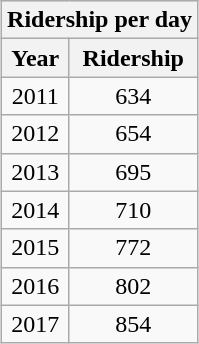<table class="wikitable" style="margin: 1em 0.2em; text-align: center;">
<tr style="background: #ddd;">
<th colspan="2">Ridership per day </th>
</tr>
<tr>
<th>Year</th>
<th>Ridership</th>
</tr>
<tr>
<td>2011</td>
<td>634</td>
</tr>
<tr>
<td>2012</td>
<td>654</td>
</tr>
<tr>
<td>2013</td>
<td>695</td>
</tr>
<tr>
<td>2014</td>
<td>710</td>
</tr>
<tr>
<td>2015</td>
<td>772</td>
</tr>
<tr>
<td>2016</td>
<td>802</td>
</tr>
<tr>
<td>2017</td>
<td>854</td>
</tr>
</table>
